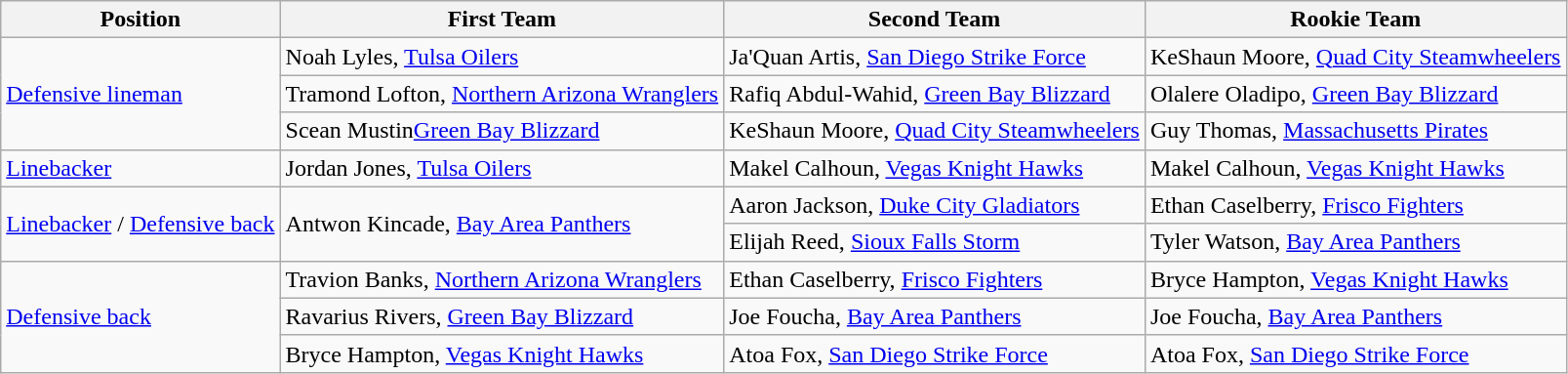<table class="wikitable">
<tr>
<th>Position</th>
<th>First Team</th>
<th>Second Team</th>
<th>Rookie Team</th>
</tr>
<tr>
<td rowspan="3"><a href='#'>Defensive lineman</a></td>
<td>Noah Lyles, <a href='#'>Tulsa Oilers</a></td>
<td>Ja'Quan Artis, <a href='#'>San Diego Strike Force</a></td>
<td>KeShaun Moore, <a href='#'>Quad City Steamwheelers</a></td>
</tr>
<tr>
<td>Tramond Lofton, <a href='#'>Northern Arizona Wranglers</a></td>
<td>Rafiq Abdul-Wahid, <a href='#'>Green Bay Blizzard</a></td>
<td>Olalere Oladipo, <a href='#'>Green Bay Blizzard</a></td>
</tr>
<tr>
<td>Scean Mustin<a href='#'>Green Bay Blizzard</a></td>
<td>KeShaun Moore, <a href='#'>Quad City Steamwheelers</a></td>
<td>Guy Thomas, <a href='#'>Massachusetts Pirates</a></td>
</tr>
<tr>
<td><a href='#'>Linebacker</a></td>
<td>Jordan Jones, <a href='#'>Tulsa Oilers</a></td>
<td>Makel Calhoun, <a href='#'>Vegas Knight Hawks</a></td>
<td>Makel Calhoun, <a href='#'>Vegas Knight Hawks</a></td>
</tr>
<tr>
<td rowspan="2"><a href='#'>Linebacker</a> / <a href='#'>Defensive back</a></td>
<td rowspan="2">Antwon Kincade, <a href='#'>Bay Area Panthers</a></td>
<td>Aaron Jackson, <a href='#'>Duke City Gladiators</a></td>
<td>Ethan Caselberry, <a href='#'>Frisco Fighters</a></td>
</tr>
<tr>
<td>Elijah Reed, <a href='#'>Sioux Falls Storm</a></td>
<td>Tyler Watson, <a href='#'>Bay Area Panthers</a></td>
</tr>
<tr>
<td rowspan="3"><a href='#'>Defensive back</a></td>
<td>Travion Banks, <a href='#'>Northern Arizona Wranglers</a></td>
<td>Ethan Caselberry, <a href='#'>Frisco Fighters</a></td>
<td>Bryce Hampton, <a href='#'>Vegas Knight Hawks</a></td>
</tr>
<tr>
<td>Ravarius Rivers, <a href='#'>Green Bay Blizzard</a></td>
<td>Joe Foucha, <a href='#'>Bay Area Panthers</a></td>
<td>Joe Foucha, <a href='#'>Bay Area Panthers</a></td>
</tr>
<tr>
<td>Bryce Hampton, <a href='#'>Vegas Knight Hawks</a></td>
<td>Atoa Fox, <a href='#'>San Diego Strike Force</a></td>
<td>Atoa Fox, <a href='#'>San Diego Strike Force</a></td>
</tr>
</table>
